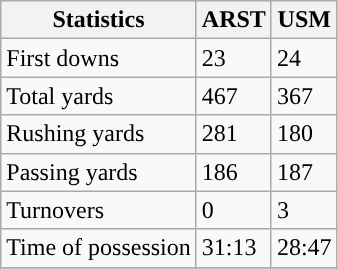<table class="wikitable" style="float: left;">
<tr>
<th>Statistics</th>
<th>ARST</th>
<th>USM</th>
</tr>
<tr>
<td>First downs</td>
<td>23</td>
<td>24</td>
</tr>
<tr>
<td>Total yards</td>
<td>467</td>
<td>367</td>
</tr>
<tr>
<td>Rushing yards</td>
<td>281</td>
<td>180</td>
</tr>
<tr>
<td>Passing yards</td>
<td>186</td>
<td>187</td>
</tr>
<tr>
<td>Turnovers</td>
<td>0</td>
<td>3</td>
</tr>
<tr>
<td>Time of possession</td>
<td>31:13</td>
<td>28:47</td>
</tr>
<tr>
</tr>
</table>
